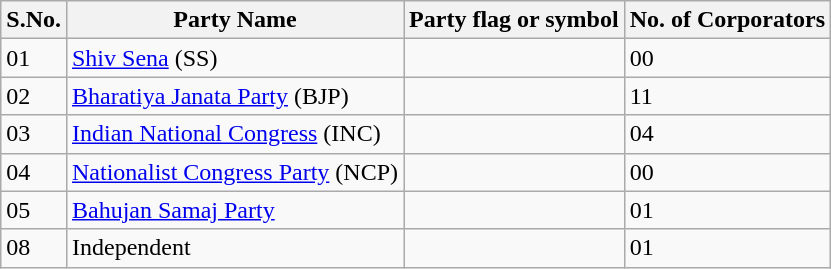<table class="sortable wikitable">
<tr>
<th>S.No.</th>
<th>Party Name</th>
<th>Party flag or symbol</th>
<th>No. of Corporators</th>
</tr>
<tr>
<td>01</td>
<td><a href='#'>Shiv Sena</a> (SS)</td>
<td></td>
<td>00</td>
</tr>
<tr>
<td>02</td>
<td><a href='#'>Bharatiya Janata Party</a> (BJP)</td>
<td></td>
<td>11</td>
</tr>
<tr>
<td>03</td>
<td><a href='#'>Indian National Congress</a> (INC)</td>
<td></td>
<td>04</td>
</tr>
<tr>
<td>04</td>
<td><a href='#'>Nationalist Congress Party</a> (NCP)</td>
<td></td>
<td>00</td>
</tr>
<tr>
<td>05</td>
<td><a href='#'>Bahujan Samaj Party</a></td>
<td></td>
<td>01</td>
</tr>
<tr>
<td>08</td>
<td>Independent</td>
<td></td>
<td>01</td>
</tr>
</table>
